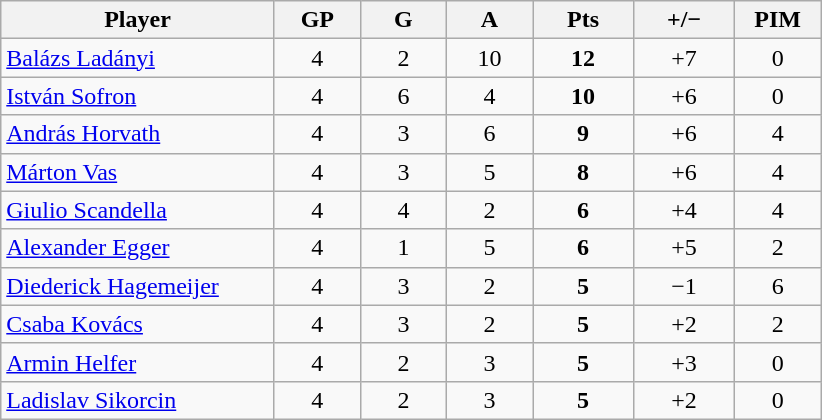<table class="wikitable sortable" style="text-align:center;">
<tr>
<th style="width:175px;">Player</th>
<th style="width:50px;">GP</th>
<th style="width:50px;">G</th>
<th style="width:50px;">A</th>
<th style="width:60px;">Pts</th>
<th style="width:60px;">+/−</th>
<th style="width:50px;">PIM</th>
</tr>
<tr>
<td style="text-align:left;"> <a href='#'>Balázs Ladányi</a></td>
<td>4</td>
<td>2</td>
<td>10</td>
<td><strong>12</strong></td>
<td>+7</td>
<td>0</td>
</tr>
<tr>
<td style="text-align:left;"> <a href='#'>István Sofron</a></td>
<td>4</td>
<td>6</td>
<td>4</td>
<td><strong>10</strong></td>
<td>+6</td>
<td>0</td>
</tr>
<tr>
<td style="text-align:left;"> <a href='#'>András Horvath</a></td>
<td>4</td>
<td>3</td>
<td>6</td>
<td><strong>9</strong></td>
<td>+6</td>
<td>4</td>
</tr>
<tr>
<td style="text-align:left;"> <a href='#'>Márton Vas</a></td>
<td>4</td>
<td>3</td>
<td>5</td>
<td><strong>8</strong></td>
<td>+6</td>
<td>4</td>
</tr>
<tr>
<td style="text-align:left;"> <a href='#'>Giulio Scandella</a></td>
<td>4</td>
<td>4</td>
<td>2</td>
<td><strong>6</strong></td>
<td>+4</td>
<td>4</td>
</tr>
<tr>
<td style="text-align:left;"> <a href='#'>Alexander Egger</a></td>
<td>4</td>
<td>1</td>
<td>5</td>
<td><strong>6</strong></td>
<td>+5</td>
<td>2</td>
</tr>
<tr>
<td style="text-align:left;"> <a href='#'>Diederick Hagemeijer</a></td>
<td>4</td>
<td>3</td>
<td>2</td>
<td><strong>5</strong></td>
<td>−1</td>
<td>6</td>
</tr>
<tr>
<td style="text-align:left;"> <a href='#'>Csaba Kovács</a></td>
<td>4</td>
<td>3</td>
<td>2</td>
<td><strong>5</strong></td>
<td>+2</td>
<td>2</td>
</tr>
<tr>
<td style="text-align:left;"> <a href='#'>Armin Helfer</a></td>
<td>4</td>
<td>2</td>
<td>3</td>
<td><strong>5</strong></td>
<td>+3</td>
<td>0</td>
</tr>
<tr>
<td style="text-align:left;"> <a href='#'>Ladislav Sikorcin</a></td>
<td>4</td>
<td>2</td>
<td>3</td>
<td><strong>5</strong></td>
<td>+2</td>
<td>0</td>
</tr>
</table>
